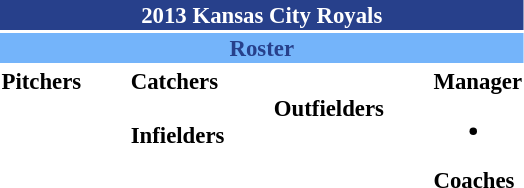<table class="toccolours" style="font-size: 95%;">
<tr>
<th colspan="10" style="background-color: #27408B; color: #FFFFFF; text-align: center;">2013 Kansas City Royals</th>
</tr>
<tr>
<td colspan="10" style="background-color: #74B4FA; color: #27408B; text-align: center;"><strong>Roster</strong></td>
</tr>
<tr>
<td valign="top"><strong>Pitchers</strong><br>


















</td>
<td width="25px"></td>
<td valign="top"><strong>Catchers</strong><br>


<br><strong>Infielders</strong>












</td>
<td width="25px"></td>
<td valign="top"><br><strong>Outfielders</strong>





</td>
<td width="25px"></td>
<td valign="top"><strong>Manager</strong><br><ul><li></li></ul><strong>Coaches</strong>
 
 
 
 
 
 
 
 </td>
</tr>
</table>
